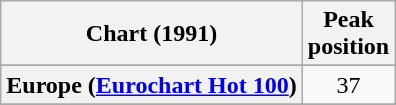<table class="wikitable sortable plainrowheaders" style="text-align:center">
<tr>
<th>Chart (1991)</th>
<th>Peak<br>position</th>
</tr>
<tr>
</tr>
<tr>
</tr>
<tr>
</tr>
<tr>
</tr>
<tr>
</tr>
<tr>
<th scope="row">Europe (<a href='#'>Eurochart Hot 100</a>)</th>
<td>37</td>
</tr>
<tr>
</tr>
<tr>
</tr>
<tr>
</tr>
<tr>
</tr>
<tr>
</tr>
<tr>
</tr>
<tr>
</tr>
<tr>
</tr>
<tr>
</tr>
<tr>
</tr>
<tr>
</tr>
</table>
